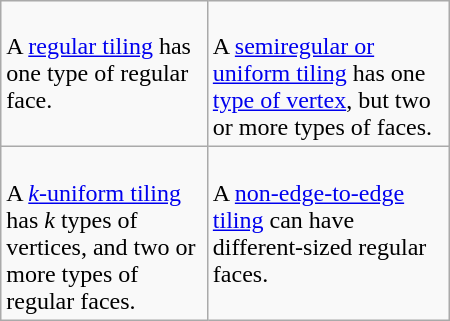<table class="wikitable floatright" style="width:300px;">
<tr valign=top>
<td><br>A <a href='#'>regular tiling</a> has one type of regular face.</td>
<td><br>A <a href='#'>semiregular or uniform tiling</a> has one <a href='#'>type of vertex</a>, but two or more types of faces.</td>
</tr>
<tr valign=top>
<td><br>A <a href='#'><em>k</em>-uniform tiling</a> has <em>k</em> types of vertices, and two or more types of regular faces.</td>
<td><br>A <a href='#'>non-edge-to-edge tiling</a> can have different-sized regular faces.</td>
</tr>
</table>
